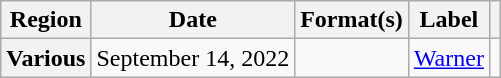<table class="wikitable plainrowheaders">
<tr>
<th scope="col">Region</th>
<th scope="col">Date</th>
<th scope="col">Format(s)</th>
<th scope="col">Label</th>
<th scope="col"></th>
</tr>
<tr>
<th scope="row">Various</th>
<td>September 14, 2022</td>
<td></td>
<td><a href='#'>Warner</a></td>
<td style="text-align:center;"></td>
</tr>
</table>
